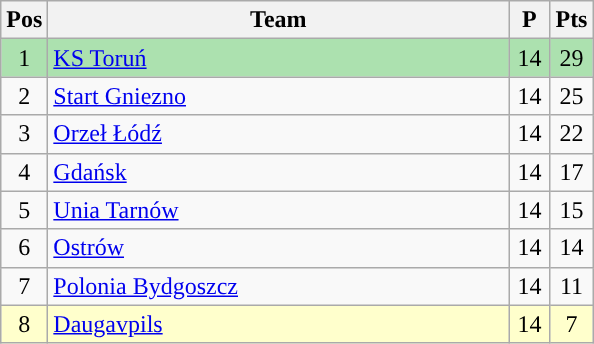<table class="wikitable" style="font-size: 100%">
<tr>
<th width=20>Pos</th>
<th width=300>Team</th>
<th width=20>P</th>
<th width=20>Pts</th>
</tr>
<tr align=center style="background:#ACE1AF;">
<td>1</td>
<td align="left"><a href='#'>KS Toruń</a></td>
<td>14</td>
<td>29</td>
</tr>
<tr align=center>
<td>2</td>
<td align="left"><a href='#'>Start Gniezno</a></td>
<td>14</td>
<td>25</td>
</tr>
<tr align=center>
<td>3</td>
<td align="left"><a href='#'>Orzeł Łódź</a></td>
<td>14</td>
<td>22</td>
</tr>
<tr align=center>
<td>4</td>
<td align="left"><a href='#'>Gdańsk</a></td>
<td>14</td>
<td>17</td>
</tr>
<tr align=center>
<td>5</td>
<td align="left"><a href='#'>Unia Tarnów</a></td>
<td>14</td>
<td>15</td>
</tr>
<tr align=center>
<td>6</td>
<td align="left"><a href='#'>Ostrów</a></td>
<td>14</td>
<td>14</td>
</tr>
<tr align=center>
<td>7</td>
<td align="left"><a href='#'>Polonia Bydgoszcz</a></td>
<td>14</td>
<td>11</td>
</tr>
<tr align=center style="background: #ffffcc;">
<td>8</td>
<td align="left"><a href='#'>Daugavpils</a> </td>
<td>14</td>
<td>7</td>
</tr>
</table>
